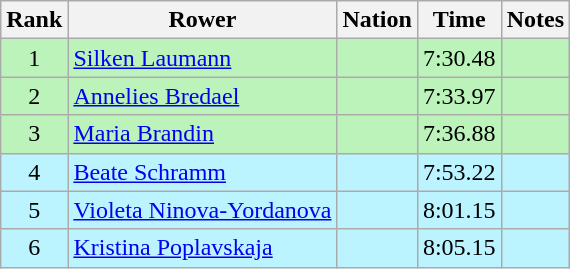<table class="wikitable sortable" style="text-align:center">
<tr>
<th>Rank</th>
<th>Rower</th>
<th>Nation</th>
<th>Time</th>
<th>Notes</th>
</tr>
<tr bgcolor=bbf3bb>
<td>1</td>
<td align=left data-sort-value="Laumann, Silken"><a href='#'>Silken Laumann</a></td>
<td align=left></td>
<td>7:30.48</td>
<td></td>
</tr>
<tr bgcolor=bbf3bb>
<td>2</td>
<td align=left data-sort-value="Bredael, Annelies"><a href='#'>Annelies Bredael</a></td>
<td align=left></td>
<td>7:33.97</td>
<td></td>
</tr>
<tr bgcolor=bbf3bb>
<td>3</td>
<td align=left data-sort-value="Brandin, Maria"><a href='#'>Maria Brandin</a></td>
<td align=left></td>
<td>7:36.88</td>
<td></td>
</tr>
<tr bgcolor=bbf3ff>
<td>4</td>
<td align=left data-sort-value="Schramm, Beate"><a href='#'>Beate Schramm</a></td>
<td align=left></td>
<td>7:53.22</td>
<td></td>
</tr>
<tr bgcolor=bbf3ff>
<td>5</td>
<td align=left data-sort-value="Ninova-Yordanova, Violeta"><a href='#'>Violeta Ninova-Yordanova</a></td>
<td align=left></td>
<td>8:01.15</td>
<td></td>
</tr>
<tr bgcolor=bbf3ff>
<td>6</td>
<td align=left data-sort-value="Poplavskaja, Kristina"><a href='#'>Kristina Poplavskaja</a></td>
<td align=left></td>
<td>8:05.15</td>
<td></td>
</tr>
</table>
